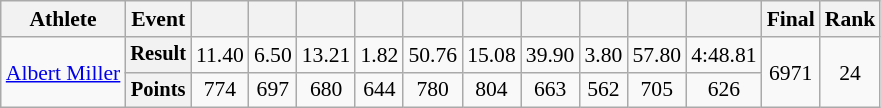<table class=wikitable style="font-size:90%;">
<tr>
<th>Athlete</th>
<th>Event</th>
<th></th>
<th></th>
<th></th>
<th></th>
<th></th>
<th></th>
<th></th>
<th></th>
<th></th>
<th></th>
<th>Final</th>
<th>Rank</th>
</tr>
<tr align=center>
<td rowspan=2 align=left><a href='#'>Albert Miller</a></td>
<th style="font-size:95%">Result</th>
<td>11.40</td>
<td>6.50</td>
<td>13.21</td>
<td>1.82</td>
<td>50.76</td>
<td>15.08</td>
<td>39.90</td>
<td>3.80</td>
<td>57.80</td>
<td>4:48.81</td>
<td rowspan=2>6971</td>
<td rowspan=2>24</td>
</tr>
<tr align=center>
<th style="font-size:95%">Points</th>
<td>774</td>
<td>697</td>
<td>680</td>
<td>644</td>
<td>780</td>
<td>804</td>
<td>663</td>
<td>562</td>
<td>705</td>
<td>626</td>
</tr>
</table>
